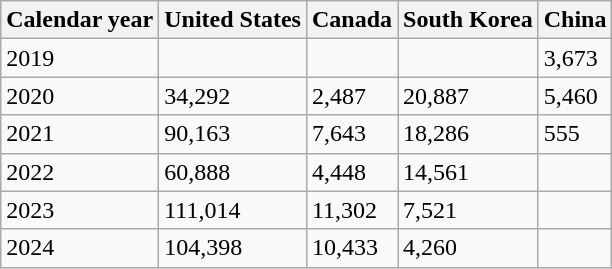<table class="wikitable">
<tr>
<th>Calendar year</th>
<th>United States</th>
<th>Canada</th>
<th>South Korea</th>
<th>China</th>
</tr>
<tr>
<td>2019</td>
<td></td>
<td></td>
<td></td>
<td>3,673</td>
</tr>
<tr>
<td>2020</td>
<td>34,292</td>
<td>2,487</td>
<td>20,887</td>
<td>5,460</td>
</tr>
<tr>
<td>2021</td>
<td>90,163</td>
<td>7,643</td>
<td>18,286</td>
<td>555</td>
</tr>
<tr>
<td>2022</td>
<td>60,888</td>
<td>4,448</td>
<td>14,561</td>
<td></td>
</tr>
<tr>
<td>2023</td>
<td>111,014</td>
<td>11,302</td>
<td>7,521</td>
<td></td>
</tr>
<tr>
<td>2024</td>
<td>104,398</td>
<td>10,433</td>
<td>4,260</td>
</tr>
</table>
